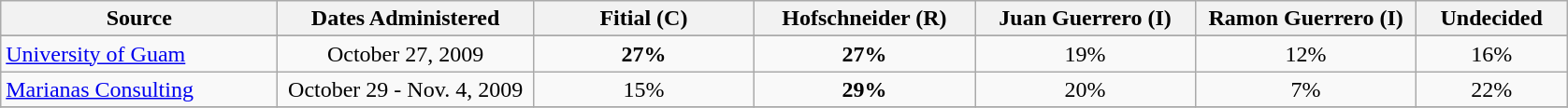<table class="wikitable">
<tr>
<th width='190'>Source</th>
<th width='175'>Dates Administered</th>
<th width='150'>Fitial (C)</th>
<th width='150'>Hofschneider (R)</th>
<th width='150'>Juan Guerrero (I)</th>
<th width='150'>Ramon Guerrero (I)</th>
<th width='100'>Undecided</th>
</tr>
<tr>
</tr>
<tr>
<td><a href='#'>University of Guam</a></td>
<td align=center>October 27, 2009</td>
<td align=center><strong>27%</strong></td>
<td align=center><strong>27%</strong></td>
<td align=center>19%</td>
<td align=center>12%</td>
<td align=center>16%</td>
</tr>
<tr>
<td><a href='#'>Marianas Consulting</a></td>
<td align=center>October 29 - Nov. 4, 2009</td>
<td align=center>15%</td>
<td align=center><strong>29%</strong></td>
<td align=center>20%</td>
<td align=center>7%</td>
<td align=center>22%</td>
</tr>
<tr>
</tr>
</table>
